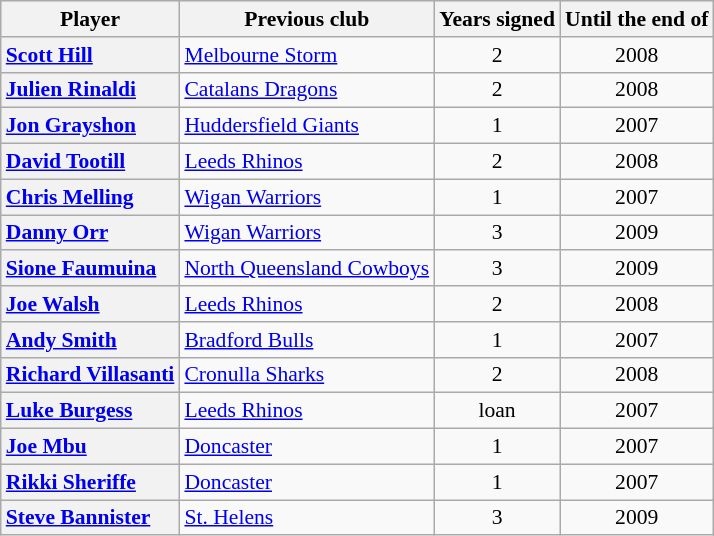<table class="wikitable" style="font-size:90%;text-align:center">
<tr bgcolor="#EEEEEE">
<th>Player</th>
<th>Previous club</th>
<th>Years signed</th>
<th>Until the end of</th>
</tr>
<tr>
<th style="text-align:left"><a href='#'>Scott Hill</a></th>
<td style="text-align:left"><a href='#'>Melbourne Storm</a></td>
<td>2</td>
<td>2008</td>
</tr>
<tr>
<th style="text-align:left"><a href='#'>Julien Rinaldi</a></th>
<td style="text-align:left"><a href='#'>Catalans Dragons</a></td>
<td>2</td>
<td>2008</td>
</tr>
<tr>
<th style="text-align:left"><a href='#'>Jon Grayshon</a></th>
<td style="text-align:left"><a href='#'>Huddersfield Giants</a></td>
<td>1</td>
<td>2007</td>
</tr>
<tr>
<th style="text-align:left"><a href='#'>David Tootill</a></th>
<td style="text-align:left"><a href='#'>Leeds Rhinos</a></td>
<td>2</td>
<td>2008</td>
</tr>
<tr>
<th style="text-align:left"><a href='#'>Chris Melling</a></th>
<td style="text-align:left"><a href='#'>Wigan Warriors</a></td>
<td>1</td>
<td>2007</td>
</tr>
<tr>
<th style="text-align:left"><a href='#'>Danny Orr</a></th>
<td style="text-align:left"><a href='#'>Wigan Warriors</a></td>
<td>3</td>
<td>2009</td>
</tr>
<tr>
<th style="text-align:left"><a href='#'>Sione Faumuina</a></th>
<td style="text-align:left"><a href='#'>North Queensland Cowboys</a></td>
<td>3</td>
<td>2009</td>
</tr>
<tr>
<th style="text-align:left"><a href='#'>Joe Walsh</a></th>
<td style="text-align:left"><a href='#'>Leeds Rhinos</a></td>
<td>2</td>
<td>2008</td>
</tr>
<tr>
<th style="text-align:left"><a href='#'>Andy Smith</a></th>
<td style="text-align:left"><a href='#'>Bradford Bulls</a></td>
<td>1</td>
<td>2007</td>
</tr>
<tr>
<th style="text-align:left"><a href='#'>Richard Villasanti</a></th>
<td style="text-align:left"><a href='#'>Cronulla Sharks</a></td>
<td>2</td>
<td>2008</td>
</tr>
<tr>
<th style="text-align:left"><a href='#'>Luke Burgess</a></th>
<td style="text-align:left"><a href='#'>Leeds Rhinos</a></td>
<td>loan</td>
<td>2007</td>
</tr>
<tr>
<th style="text-align:left"><a href='#'>Joe Mbu</a></th>
<td style="text-align:left"><a href='#'>Doncaster</a></td>
<td>1</td>
<td>2007</td>
</tr>
<tr>
<th style="text-align:left"><a href='#'>Rikki Sheriffe</a></th>
<td style="text-align:left"><a href='#'>Doncaster</a></td>
<td>1</td>
<td>2007</td>
</tr>
<tr>
<th style="text-align:left"><a href='#'>Steve Bannister</a></th>
<td style="text-align:left"><a href='#'>St. Helens</a></td>
<td>3</td>
<td>2009</td>
</tr>
</table>
